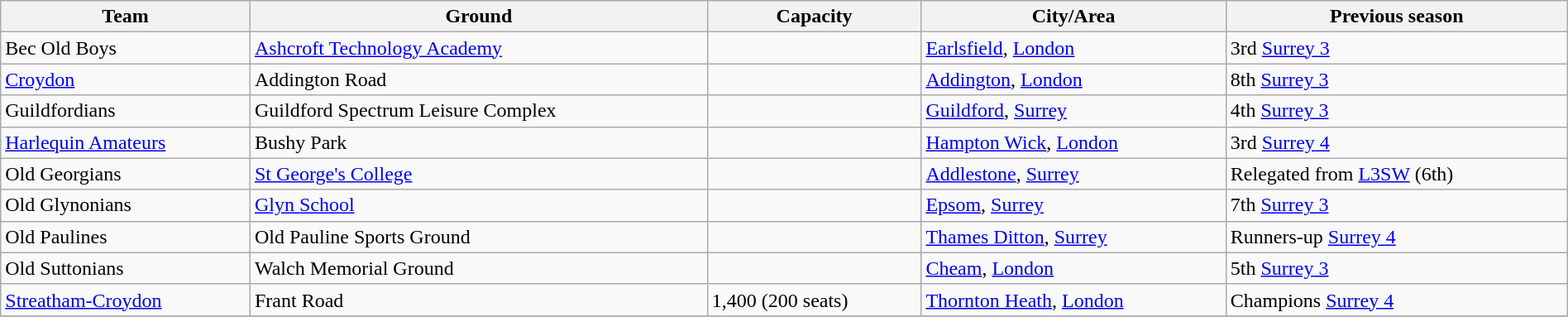<table class="wikitable sortable" width=100%>
<tr>
<th>Team</th>
<th>Ground</th>
<th>Capacity</th>
<th>City/Area</th>
<th>Previous season</th>
</tr>
<tr>
<td>Bec Old Boys</td>
<td><a href='#'>Ashcroft Technology Academy</a></td>
<td></td>
<td><a href='#'>Earlsfield</a>, <a href='#'>London</a></td>
<td>3rd <a href='#'>Surrey 3</a></td>
</tr>
<tr>
<td><a href='#'>Croydon</a></td>
<td>Addington Road</td>
<td></td>
<td><a href='#'>Addington</a>, <a href='#'>London</a></td>
<td>8th <a href='#'>Surrey 3</a></td>
</tr>
<tr>
<td>Guildfordians</td>
<td>Guildford Spectrum Leisure Complex</td>
<td></td>
<td><a href='#'>Guildford</a>, <a href='#'>Surrey</a></td>
<td>4th <a href='#'>Surrey 3</a></td>
</tr>
<tr>
<td><a href='#'>Harlequin Amateurs</a></td>
<td>Bushy Park</td>
<td></td>
<td><a href='#'>Hampton Wick</a>, <a href='#'>London</a></td>
<td>3rd <a href='#'>Surrey 4</a></td>
</tr>
<tr>
<td>Old Georgians</td>
<td><a href='#'>St George's College</a></td>
<td></td>
<td><a href='#'>Addlestone</a>, <a href='#'>Surrey</a></td>
<td>Relegated from <a href='#'>L3SW</a> (6th)</td>
</tr>
<tr>
<td>Old Glynonians</td>
<td><a href='#'>Glyn School</a></td>
<td></td>
<td><a href='#'>Epsom</a>, <a href='#'>Surrey</a></td>
<td>7th <a href='#'>Surrey 3</a></td>
</tr>
<tr>
<td>Old Paulines</td>
<td>Old Pauline Sports Ground</td>
<td></td>
<td><a href='#'>Thames Ditton</a>, <a href='#'>Surrey</a></td>
<td>Runners-up <a href='#'>Surrey 4</a></td>
</tr>
<tr>
<td>Old Suttonians</td>
<td>Walch Memorial Ground</td>
<td></td>
<td><a href='#'>Cheam</a>, <a href='#'>London</a></td>
<td>5th <a href='#'>Surrey 3</a></td>
</tr>
<tr>
<td><a href='#'>Streatham-Croydon</a></td>
<td>Frant Road</td>
<td>1,400 (200 seats)</td>
<td><a href='#'>Thornton Heath</a>, <a href='#'>London</a></td>
<td>Champions <a href='#'>Surrey 4</a></td>
</tr>
<tr>
</tr>
</table>
